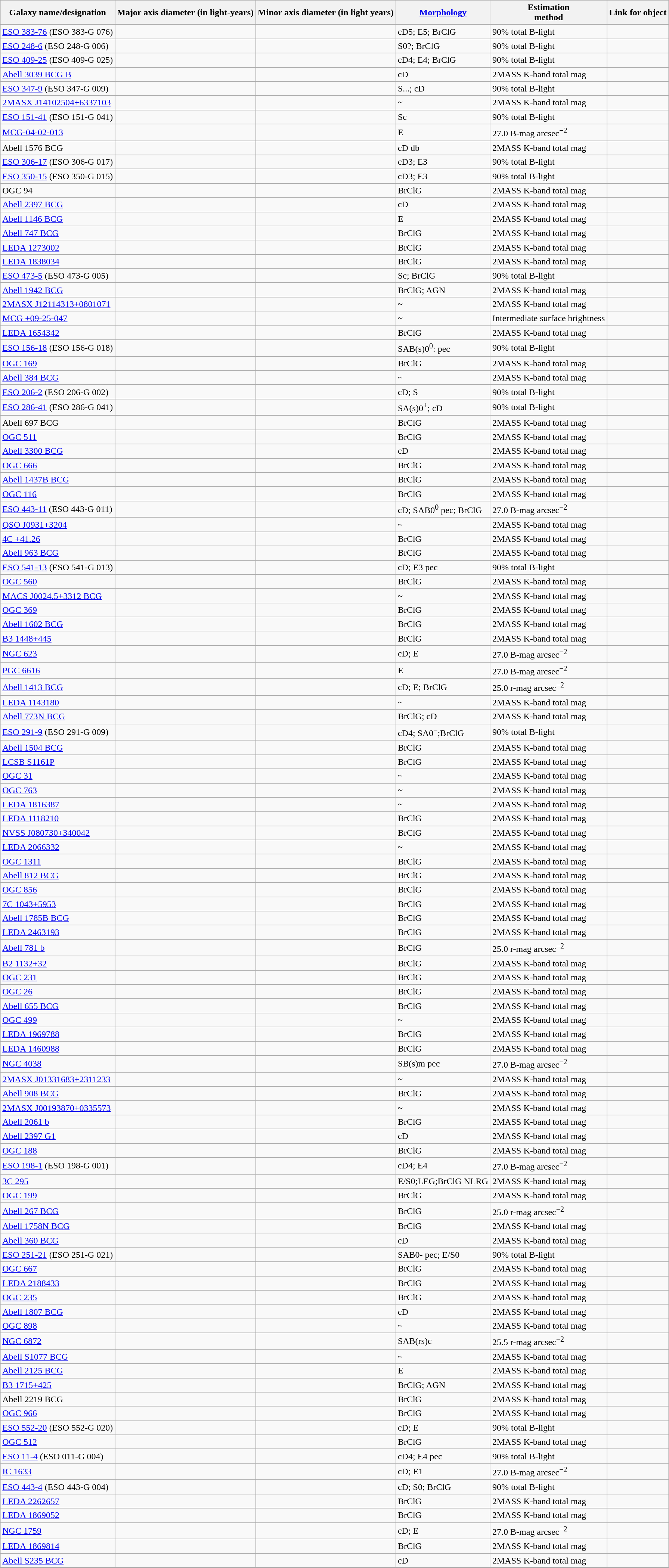<table class="wikitable sortable sticky-header">
<tr>
<th>Galaxy name/designation</th>
<th>Major axis diameter (in light-years)</th>
<th>Minor axis diameter (in light years)</th>
<th><a href='#'>Morphology</a></th>
<th>Estimation<br>method</th>
<th>Link for object</th>
</tr>
<tr>
<td><a href='#'>ESO 383-76</a> (ESO 383-G 076)</td>
<td></td>
<td></td>
<td>cD5; E5; BrClG</td>
<td>90% total B-light</td>
<td></td>
</tr>
<tr>
<td><a href='#'>ESO 248-6</a> (ESO 248-G 006)</td>
<td></td>
<td></td>
<td>S0?; BrClG</td>
<td>90% total B-light</td>
<td></td>
</tr>
<tr>
<td><a href='#'>ESO 409-25</a> (ESO 409-G 025)</td>
<td></td>
<td></td>
<td>cD4; E4; BrClG</td>
<td>90% total B-light</td>
<td></td>
</tr>
<tr>
<td><a href='#'>Abell 3039 BCG B</a></td>
<td></td>
<td></td>
<td>cD</td>
<td>2MASS K-band total mag</td>
<td></td>
</tr>
<tr>
<td><a href='#'>ESO 347-9</a> (ESO 347-G 009)</td>
<td></td>
<td></td>
<td>S...; cD</td>
<td>90% total B-light</td>
<td></td>
</tr>
<tr>
<td><a href='#'>2MASX J14102504+6337103</a></td>
<td></td>
<td></td>
<td>~</td>
<td>2MASS K-band total mag</td>
<td></td>
</tr>
<tr>
<td><a href='#'>ESO 151-41</a> (ESO 151-G 041)</td>
<td></td>
<td></td>
<td>Sc</td>
<td>90% total B-light</td>
<td></td>
</tr>
<tr>
<td><a href='#'>MCG-04-02-013</a></td>
<td></td>
<td></td>
<td>E</td>
<td>27.0 B-mag arcsec<sup>−2</sup></td>
<td></td>
</tr>
<tr>
<td>Abell 1576 BCG</td>
<td></td>
<td></td>
<td>cD db</td>
<td>2MASS K-band total mag</td>
<td></td>
</tr>
<tr>
<td><a href='#'>ESO 306-17</a> (ESO 306-G 017)</td>
<td></td>
<td></td>
<td>cD3; E3</td>
<td>90% total B-light</td>
<td></td>
</tr>
<tr>
<td><a href='#'>ESO 350-15</a> (ESO 350-G 015)</td>
<td></td>
<td></td>
<td>cD3; E3</td>
<td>90% total B-light</td>
<td></td>
</tr>
<tr>
<td>OGC 94</td>
<td></td>
<td></td>
<td>BrClG</td>
<td>2MASS K-band total mag</td>
<td></td>
</tr>
<tr>
<td><a href='#'>Abell 2397 BCG</a></td>
<td></td>
<td></td>
<td>cD</td>
<td>2MASS K-band total mag</td>
<td></td>
</tr>
<tr>
<td><a href='#'>Abell 1146 BCG</a></td>
<td></td>
<td></td>
<td>E</td>
<td>2MASS K-band total mag</td>
<td></td>
</tr>
<tr>
<td><a href='#'>Abell 747 BCG</a></td>
<td></td>
<td></td>
<td>BrClG</td>
<td>2MASS K-band total mag</td>
<td></td>
</tr>
<tr>
<td><a href='#'>LEDA 1273002</a></td>
<td></td>
<td></td>
<td>BrClG</td>
<td>2MASS K-band total mag</td>
<td></td>
</tr>
<tr>
<td><a href='#'>LEDA 1838034</a></td>
<td></td>
<td></td>
<td>BrClG</td>
<td>2MASS K-band total mag</td>
<td></td>
</tr>
<tr>
<td><a href='#'>ESO 473-5</a> (ESO 473-G 005)</td>
<td></td>
<td></td>
<td>Sc; BrClG</td>
<td>90% total B-light</td>
<td></td>
</tr>
<tr>
<td><a href='#'>Abell 1942 BCG</a></td>
<td></td>
<td></td>
<td>BrClG; AGN</td>
<td>2MASS K-band total mag</td>
<td></td>
</tr>
<tr>
<td><a href='#'>2MASX J12114313+0801071</a></td>
<td></td>
<td></td>
<td>~</td>
<td>2MASS K-band total mag</td>
<td></td>
</tr>
<tr>
<td><a href='#'>MCG +09-25-047</a></td>
<td></td>
<td></td>
<td>~</td>
<td>Intermediate surface brightness</td>
<td></td>
</tr>
<tr>
<td><a href='#'>LEDA 1654342</a></td>
<td></td>
<td></td>
<td>BrClG</td>
<td>2MASS K-band total mag</td>
<td></td>
</tr>
<tr>
<td><a href='#'>ESO 156-18</a> (ESO 156-G 018)</td>
<td></td>
<td></td>
<td>SAB(s)0<sup>0</sup>: pec</td>
<td>90% total B-light</td>
<td></td>
</tr>
<tr>
<td><a href='#'>OGC 169</a></td>
<td></td>
<td></td>
<td>BrClG</td>
<td>2MASS K-band total mag</td>
<td></td>
</tr>
<tr>
<td><a href='#'>Abell 384 BCG</a></td>
<td></td>
<td></td>
<td>~</td>
<td>2MASS K-band total mag</td>
<td></td>
</tr>
<tr>
<td><a href='#'>ESO 206-2</a> (ESO 206-G 002)</td>
<td></td>
<td></td>
<td>cD; S</td>
<td>90% total B-light</td>
<td></td>
</tr>
<tr>
<td><a href='#'>ESO 286-41</a> (ESO 286-G 041)</td>
<td></td>
<td></td>
<td>SA(s)0<sup>+</sup>; cD</td>
<td>90% total B-light</td>
<td></td>
</tr>
<tr>
<td>Abell 697 BCG</td>
<td></td>
<td></td>
<td>BrClG</td>
<td>2MASS K-band total mag</td>
<td></td>
</tr>
<tr>
<td><a href='#'>OGC 511</a></td>
<td></td>
<td></td>
<td>BrClG</td>
<td>2MASS K-band total mag</td>
<td></td>
</tr>
<tr>
<td><a href='#'>Abell 3300 BCG</a></td>
<td></td>
<td></td>
<td>cD</td>
<td>2MASS K-band total mag</td>
<td></td>
</tr>
<tr>
<td><a href='#'>OGC 666</a></td>
<td></td>
<td></td>
<td>BrClG</td>
<td>2MASS K-band total mag</td>
<td></td>
</tr>
<tr>
<td><a href='#'>Abell 1437B BCG</a></td>
<td></td>
<td></td>
<td>BrClG</td>
<td>2MASS K-band total mag</td>
<td></td>
</tr>
<tr>
<td><a href='#'>OGC 116</a></td>
<td></td>
<td></td>
<td>BrClG</td>
<td>2MASS K-band total mag</td>
<td></td>
</tr>
<tr>
<td><a href='#'>ESO 443-11</a> (ESO 443-G 011)</td>
<td></td>
<td></td>
<td>cD; SAB0<sup>0</sup> pec; BrClG</td>
<td>27.0 B-mag arcsec<sup>−2</sup></td>
<td></td>
</tr>
<tr>
<td><a href='#'>QSO J0931+3204</a></td>
<td></td>
<td></td>
<td>~</td>
<td>2MASS K-band total mag</td>
<td></td>
</tr>
<tr>
<td><a href='#'>4C +41.26</a></td>
<td></td>
<td></td>
<td>BrClG</td>
<td>2MASS K-band total mag</td>
<td></td>
</tr>
<tr>
<td><a href='#'>Abell 963 BCG</a></td>
<td></td>
<td></td>
<td>BrClG</td>
<td>2MASS K-band total mag</td>
<td></td>
</tr>
<tr>
<td><a href='#'>ESO 541-13</a> (ESO 541-G 013)</td>
<td></td>
<td></td>
<td>cD; E3 pec</td>
<td>90% total B-light</td>
<td></td>
</tr>
<tr>
<td><a href='#'>OGC 560</a></td>
<td></td>
<td></td>
<td>BrClG</td>
<td>2MASS K-band total mag</td>
<td></td>
</tr>
<tr>
<td><a href='#'>MACS J0024.5+3312 BCG</a></td>
<td></td>
<td></td>
<td>~</td>
<td>2MASS K-band total mag</td>
<td></td>
</tr>
<tr>
<td><a href='#'>OGC 369</a></td>
<td></td>
<td></td>
<td>BrClG</td>
<td>2MASS K-band total mag</td>
<td></td>
</tr>
<tr>
<td><a href='#'>Abell 1602 BCG</a></td>
<td></td>
<td></td>
<td>BrClG</td>
<td>2MASS K-band total mag</td>
<td></td>
</tr>
<tr>
<td><a href='#'>B3 1448+445</a></td>
<td></td>
<td></td>
<td>BrClG</td>
<td>2MASS K-band total mag</td>
<td></td>
</tr>
<tr>
<td><a href='#'>NGC 623</a></td>
<td></td>
<td></td>
<td>cD; E</td>
<td>27.0 B-mag arcsec<sup>−2</sup></td>
<td></td>
</tr>
<tr>
<td><a href='#'>PGC 6616</a></td>
<td></td>
<td></td>
<td>E</td>
<td>27.0 B-mag arcsec<sup>−2</sup></td>
<td></td>
</tr>
<tr>
<td><a href='#'>Abell 1413 BCG</a></td>
<td></td>
<td></td>
<td>cD; E; BrClG</td>
<td>25.0 r-mag arcsec<sup>−2</sup></td>
<td></td>
</tr>
<tr>
<td><a href='#'>LEDA 1143180</a></td>
<td></td>
<td></td>
<td>~</td>
<td>2MASS K-band total mag</td>
<td></td>
</tr>
<tr>
<td><a href='#'>Abell 773N BCG</a></td>
<td></td>
<td></td>
<td>BrClG; cD</td>
<td>2MASS K-band total mag</td>
<td></td>
</tr>
<tr>
<td><a href='#'>ESO 291-9</a> (ESO 291-G 009)</td>
<td></td>
<td></td>
<td>cD4; SA0<sup>−</sup>;BrClG</td>
<td>90% total B-light</td>
<td></td>
</tr>
<tr>
<td><a href='#'>Abell 1504 BCG</a></td>
<td></td>
<td></td>
<td>BrClG</td>
<td>2MASS K-band total mag</td>
<td></td>
</tr>
<tr>
<td><a href='#'>LCSB S1161P</a></td>
<td></td>
<td></td>
<td>BrClG</td>
<td>2MASS K-band total mag</td>
<td></td>
</tr>
<tr>
<td><a href='#'>OGC 31</a></td>
<td></td>
<td></td>
<td>~</td>
<td>2MASS K-band total mag</td>
<td></td>
</tr>
<tr>
<td><a href='#'>OGC 763</a></td>
<td></td>
<td></td>
<td>~</td>
<td>2MASS K-band total mag</td>
<td></td>
</tr>
<tr>
<td><a href='#'>LEDA 1816387</a></td>
<td></td>
<td></td>
<td>~</td>
<td>2MASS K-band total mag</td>
<td></td>
</tr>
<tr>
<td><a href='#'>LEDA 1118210</a></td>
<td></td>
<td></td>
<td>BrClG</td>
<td>2MASS K-band total mag</td>
<td></td>
</tr>
<tr>
<td><a href='#'>NVSS J080730+340042</a></td>
<td></td>
<td></td>
<td>BrClG</td>
<td>2MASS K-band total mag</td>
<td></td>
</tr>
<tr>
<td><a href='#'>LEDA 2066332</a></td>
<td></td>
<td></td>
<td>~</td>
<td>2MASS K-band total mag</td>
<td></td>
</tr>
<tr>
<td><a href='#'>OGC 1311</a></td>
<td></td>
<td></td>
<td>BrClG</td>
<td>2MASS K-band total mag</td>
<td></td>
</tr>
<tr>
<td><a href='#'>Abell 812 BCG</a></td>
<td></td>
<td></td>
<td>BrClG</td>
<td>2MASS K-band total mag</td>
<td></td>
</tr>
<tr>
<td><a href='#'>OGC 856</a></td>
<td></td>
<td></td>
<td>BrClG</td>
<td>2MASS K-band total mag</td>
<td></td>
</tr>
<tr>
<td><a href='#'>7C 1043+5953</a></td>
<td></td>
<td></td>
<td>BrClG</td>
<td>2MASS K-band total mag</td>
<td></td>
</tr>
<tr>
<td><a href='#'>Abell 1785B BCG</a></td>
<td></td>
<td></td>
<td>BrClG</td>
<td>2MASS K-band total mag</td>
<td></td>
</tr>
<tr>
<td><a href='#'>LEDA 2463193</a></td>
<td></td>
<td></td>
<td>BrClG</td>
<td>2MASS K-band total mag</td>
<td></td>
</tr>
<tr>
<td><a href='#'>Abell 781 b</a></td>
<td></td>
<td></td>
<td>BrClG</td>
<td>25.0 r-mag arcsec<sup>−2</sup></td>
<td></td>
</tr>
<tr>
<td><a href='#'>B2 1132+32</a></td>
<td></td>
<td></td>
<td>BrClG</td>
<td>2MASS K-band total mag</td>
<td></td>
</tr>
<tr>
<td><a href='#'>OGC 231</a></td>
<td></td>
<td></td>
<td>BrClG</td>
<td>2MASS K-band total mag</td>
<td></td>
</tr>
<tr>
<td><a href='#'>OGC 26</a></td>
<td></td>
<td></td>
<td>BrClG</td>
<td>2MASS K-band total mag</td>
<td></td>
</tr>
<tr>
<td><a href='#'>Abell 655 BCG</a></td>
<td></td>
<td></td>
<td>BrClG</td>
<td>2MASS K-band total mag</td>
<td></td>
</tr>
<tr>
<td><a href='#'>OGC 499</a></td>
<td></td>
<td></td>
<td>~</td>
<td>2MASS K-band total mag</td>
<td></td>
</tr>
<tr>
<td><a href='#'>LEDA 1969788</a></td>
<td></td>
<td></td>
<td>BrClG</td>
<td>2MASS K-band total mag</td>
<td></td>
</tr>
<tr>
<td><a href='#'>LEDA 1460988</a></td>
<td></td>
<td></td>
<td>BrClG</td>
<td>2MASS K-band total mag</td>
<td></td>
</tr>
<tr>
<td><a href='#'>NGC 4038</a></td>
<td></td>
<td></td>
<td>SB(s)m pec</td>
<td>27.0 B-mag arcsec<sup>−2</sup></td>
<td></td>
</tr>
<tr>
<td><a href='#'>2MASX J01331683+2311233</a></td>
<td></td>
<td></td>
<td>~</td>
<td>2MASS K-band total mag</td>
<td></td>
</tr>
<tr>
<td><a href='#'>Abell 908 BCG</a></td>
<td></td>
<td></td>
<td>BrClG</td>
<td>2MASS K-band total mag</td>
<td></td>
</tr>
<tr>
<td><a href='#'>2MASX J00193870+0335573</a></td>
<td></td>
<td></td>
<td>~</td>
<td>2MASS K-band total mag</td>
<td></td>
</tr>
<tr>
<td><a href='#'>Abell 2061 b</a></td>
<td></td>
<td></td>
<td>BrClG</td>
<td>2MASS K-band total mag</td>
<td></td>
</tr>
<tr>
<td><a href='#'>Abell 2397 G1</a></td>
<td></td>
<td></td>
<td>cD</td>
<td>2MASS K-band total mag</td>
<td></td>
</tr>
<tr>
<td><a href='#'>OGC 188</a></td>
<td></td>
<td></td>
<td>BrClG</td>
<td>2MASS K-band total mag</td>
<td></td>
</tr>
<tr>
<td><a href='#'>ESO 198-1</a> (ESO 198-G 001)</td>
<td></td>
<td></td>
<td>cD4; E4</td>
<td>27.0 B-mag arcsec<sup>−2</sup></td>
<td></td>
</tr>
<tr>
<td><a href='#'>3C 295</a></td>
<td></td>
<td></td>
<td>E/S0;LEG;BrClG NLRG</td>
<td>2MASS K-band total mag</td>
<td></td>
</tr>
<tr>
<td><a href='#'>OGC 199</a></td>
<td></td>
<td></td>
<td>BrClG</td>
<td>2MASS K-band total mag</td>
<td></td>
</tr>
<tr>
<td><a href='#'>Abell 267 BCG</a></td>
<td></td>
<td></td>
<td>BrClG</td>
<td>25.0 r-mag arcsec<sup>−2</sup></td>
<td></td>
</tr>
<tr>
<td><a href='#'>Abell 1758N BCG</a></td>
<td></td>
<td></td>
<td>BrClG</td>
<td>2MASS K-band total mag</td>
<td></td>
</tr>
<tr>
<td><a href='#'>Abell 360 BCG</a></td>
<td></td>
<td></td>
<td>cD</td>
<td>2MASS K-band total mag</td>
<td></td>
</tr>
<tr>
<td><a href='#'>ESO 251-21</a> (ESO 251-G 021)</td>
<td></td>
<td></td>
<td>SAB0- pec; E/S0</td>
<td>90% total B-light</td>
<td></td>
</tr>
<tr>
<td><a href='#'>OGC 667</a></td>
<td></td>
<td></td>
<td>BrClG</td>
<td>2MASS K-band total mag</td>
<td></td>
</tr>
<tr>
<td><a href='#'>LEDA 2188433</a></td>
<td></td>
<td></td>
<td>BrClG</td>
<td>2MASS K-band total mag</td>
<td></td>
</tr>
<tr>
<td><a href='#'>OGC 235</a></td>
<td></td>
<td></td>
<td>BrClG</td>
<td>2MASS K-band total mag</td>
<td></td>
</tr>
<tr>
<td><a href='#'>Abell 1807 BCG</a></td>
<td></td>
<td></td>
<td>cD</td>
<td>2MASS K-band total mag</td>
<td></td>
</tr>
<tr>
<td><a href='#'>OGC 898</a></td>
<td></td>
<td></td>
<td>~</td>
<td>2MASS K-band total mag</td>
<td></td>
</tr>
<tr>
<td><a href='#'>NGC 6872</a></td>
<td></td>
<td></td>
<td>SAB(rs)c</td>
<td>25.5 r-mag arcsec<sup>−2</sup></td>
<td></td>
</tr>
<tr>
<td><a href='#'>Abell S1077 BCG</a></td>
<td></td>
<td></td>
<td>~</td>
<td>2MASS K-band total mag</td>
<td></td>
</tr>
<tr>
<td><a href='#'>Abell 2125 BCG</a></td>
<td></td>
<td></td>
<td>E</td>
<td>2MASS K-band total mag</td>
<td></td>
</tr>
<tr>
<td><a href='#'>B3 1715+425</a></td>
<td></td>
<td></td>
<td>BrClG; AGN</td>
<td>2MASS K-band total mag</td>
<td></td>
</tr>
<tr>
<td>Abell 2219 BCG</td>
<td></td>
<td></td>
<td>BrClG</td>
<td>2MASS K-band total mag</td>
<td></td>
</tr>
<tr>
<td><a href='#'>OGC 966</a></td>
<td></td>
<td></td>
<td>BrClG</td>
<td>2MASS K-band total mag</td>
<td></td>
</tr>
<tr>
<td><a href='#'>ESO 552-20</a> (ESO 552-G 020)</td>
<td></td>
<td></td>
<td>cD; E</td>
<td>90% total B-light</td>
<td></td>
</tr>
<tr>
<td><a href='#'>OGC 512</a></td>
<td></td>
<td></td>
<td>BrClG</td>
<td>2MASS K-band total mag</td>
<td></td>
</tr>
<tr>
<td><a href='#'>ESO 11-4</a> (ESO 011-G 004)</td>
<td></td>
<td></td>
<td>cD4; E4 pec</td>
<td>90% total B-light</td>
<td></td>
</tr>
<tr>
<td><a href='#'>IC 1633</a></td>
<td></td>
<td></td>
<td>cD; E1</td>
<td>27.0 B-mag arcsec<sup>−2</sup></td>
<td></td>
</tr>
<tr>
<td><a href='#'>ESO 443-4</a> (ESO 443-G 004)</td>
<td></td>
<td></td>
<td>cD; S0; BrClG</td>
<td>90% total B-light</td>
<td></td>
</tr>
<tr>
<td><a href='#'>LEDA 2262657</a></td>
<td></td>
<td></td>
<td>BrClG</td>
<td>2MASS K-band total mag</td>
<td></td>
</tr>
<tr>
<td><a href='#'>LEDA 1869052</a></td>
<td></td>
<td></td>
<td>BrClG</td>
<td>2MASS K-band total mag</td>
<td></td>
</tr>
<tr>
<td><a href='#'>NGC 1759</a></td>
<td></td>
<td></td>
<td>cD; E</td>
<td>27.0 B-mag arcsec<sup>−2</sup></td>
<td></td>
</tr>
<tr>
<td><a href='#'>LEDA 1869814</a></td>
<td></td>
<td></td>
<td>BrClG</td>
<td>2MASS K-band total mag</td>
<td></td>
</tr>
<tr>
<td><a href='#'>Abell S235 BCG</a></td>
<td></td>
<td></td>
<td>cD</td>
<td>2MASS K-band total mag</td>
<td></td>
</tr>
<tr>
</tr>
</table>
